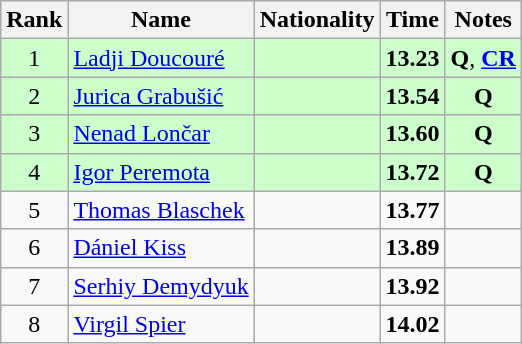<table class="wikitable sortable" style="text-align:center">
<tr>
<th>Rank</th>
<th>Name</th>
<th>Nationality</th>
<th>Time</th>
<th>Notes</th>
</tr>
<tr bgcolor=ccffcc>
<td>1</td>
<td align=left><a href='#'>Ladji Doucouré</a></td>
<td align=left></td>
<td><strong>13.23</strong></td>
<td><strong>Q</strong>, <strong><a href='#'>CR</a></strong></td>
</tr>
<tr bgcolor=ccffcc>
<td>2</td>
<td align=left><a href='#'>Jurica Grabušić</a></td>
<td align=left></td>
<td><strong>13.54</strong></td>
<td><strong>Q</strong></td>
</tr>
<tr bgcolor=ccffcc>
<td>3</td>
<td align=left><a href='#'>Nenad Lončar</a></td>
<td align=left></td>
<td><strong>13.60</strong></td>
<td><strong>Q</strong></td>
</tr>
<tr bgcolor=ccffcc>
<td>4</td>
<td align=left><a href='#'>Igor Peremota</a></td>
<td align=left></td>
<td><strong>13.72</strong></td>
<td><strong>Q</strong></td>
</tr>
<tr>
<td>5</td>
<td align=left><a href='#'>Thomas Blaschek</a></td>
<td align=left></td>
<td><strong>13.77</strong></td>
<td></td>
</tr>
<tr>
<td>6</td>
<td align=left><a href='#'>Dániel Kiss</a></td>
<td align=left></td>
<td><strong>13.89</strong></td>
<td></td>
</tr>
<tr>
<td>7</td>
<td align=left><a href='#'>Serhiy Demydyuk</a></td>
<td align=left></td>
<td><strong>13.92</strong></td>
<td></td>
</tr>
<tr>
<td>8</td>
<td align=left><a href='#'>Virgil Spier</a></td>
<td align=left></td>
<td><strong>14.02</strong></td>
<td></td>
</tr>
</table>
